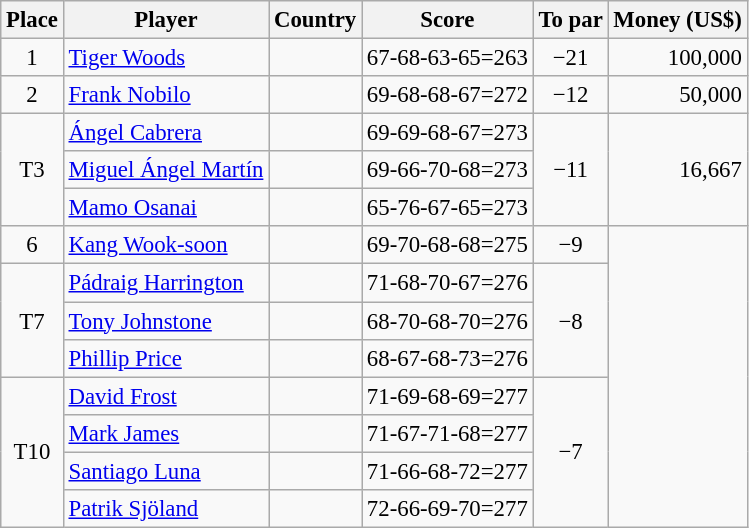<table class="wikitable" style="font-size:95%;">
<tr>
<th>Place</th>
<th>Player</th>
<th>Country</th>
<th>Score</th>
<th>To par</th>
<th>Money (US$)</th>
</tr>
<tr>
<td align=center>1</td>
<td><a href='#'>Tiger Woods</a></td>
<td></td>
<td>67-68-63-65=263</td>
<td align=center>−21</td>
<td align=right>100,000</td>
</tr>
<tr>
<td align=center>2</td>
<td><a href='#'>Frank Nobilo</a></td>
<td></td>
<td>69-68-68-67=272</td>
<td align=center>−12</td>
<td align=right>50,000</td>
</tr>
<tr>
<td align=center rowspan=3>T3</td>
<td><a href='#'>Ángel Cabrera</a></td>
<td></td>
<td>69-69-68-67=273</td>
<td align=center rowspan=3>−11</td>
<td align=right rowspan=3>16,667</td>
</tr>
<tr>
<td><a href='#'>Miguel Ángel Martín</a></td>
<td></td>
<td>69-66-70-68=273</td>
</tr>
<tr>
<td><a href='#'>Mamo Osanai</a></td>
<td></td>
<td>65-76-67-65=273</td>
</tr>
<tr>
<td align=center>6</td>
<td><a href='#'>Kang Wook-soon</a></td>
<td></td>
<td>69-70-68-68=275</td>
<td align="center">−9</td>
<td rowspan="8" align="right"></td>
</tr>
<tr>
<td rowspan="3" align="center">T7</td>
<td><a href='#'>Pádraig Harrington</a></td>
<td></td>
<td>71-68-70-67=276</td>
<td rowspan="3" align="center">−8</td>
</tr>
<tr>
<td><a href='#'>Tony Johnstone</a></td>
<td></td>
<td>68-70-68-70=276</td>
</tr>
<tr>
<td><a href='#'>Phillip Price</a></td>
<td></td>
<td>68-67-68-73=276</td>
</tr>
<tr>
<td rowspan="4" align="center">T10</td>
<td><a href='#'>David Frost</a></td>
<td></td>
<td>71-69-68-69=277</td>
<td rowspan="4" align="center">−7</td>
</tr>
<tr>
<td><a href='#'>Mark James</a></td>
<td></td>
<td>71-67-71-68=277</td>
</tr>
<tr>
<td><a href='#'>Santiago Luna</a></td>
<td></td>
<td>71-66-68-72=277</td>
</tr>
<tr>
<td><a href='#'>Patrik Sjöland</a></td>
<td></td>
<td>72-66-69-70=277</td>
</tr>
</table>
